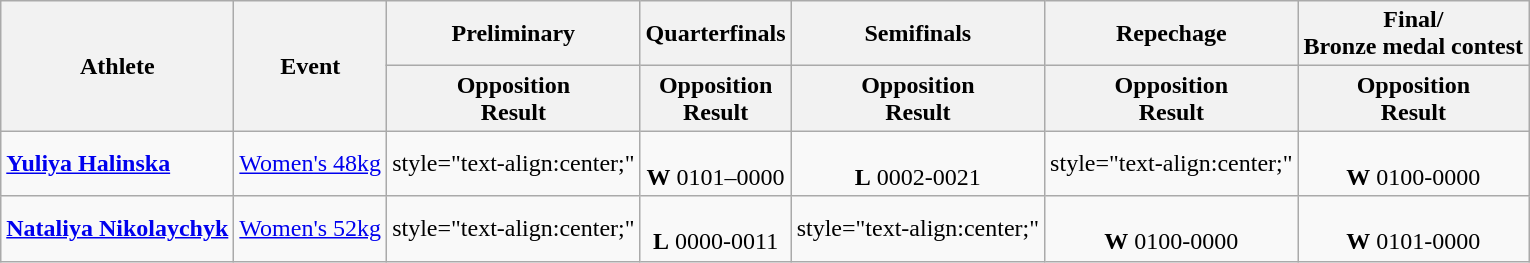<table class= wikitable>
<tr>
<th rowspan="2">Athlete</th>
<th rowspan="2">Event</th>
<th>Preliminary</th>
<th>Quarterfinals</th>
<th>Semifinals</th>
<th>Repechage</th>
<th>Final/<br>Bronze medal contest</th>
</tr>
<tr>
<th>Opposition<br>Result</th>
<th>Opposition<br>Result</th>
<th>Opposition<br>Result</th>
<th>Opposition<br>Result</th>
<th>Opposition<br>Result</th>
</tr>
<tr>
<td><strong><a href='#'>Yuliya Halinska</a></strong></td>
<td style="text-align:center;"><a href='#'>Women's 48kg</a></td>
<td>style="text-align:center;" </td>
<td style="text-align:center;"><br> <strong>W</strong> 0101–0000</td>
<td style="text-align:center;"><br> <strong>L</strong> 0002-0021</td>
<td>style="text-align:center;" </td>
<td style="text-align:center;"><br> <strong>W</strong> 0100-0000 </td>
</tr>
<tr>
<td><strong><a href='#'>Nataliya Nikolaychyk</a></strong></td>
<td style="text-align:center;"><a href='#'>Women's 52kg</a></td>
<td>style="text-align:center;" </td>
<td style="text-align:center;"><br> <strong>L</strong> 0000-0011</td>
<td>style="text-align:center;" </td>
<td style="text-align:center;"><br> <strong>W</strong> 0100-0000</td>
<td style="text-align:center;"><br> <strong>W</strong> 0101-0000 </td>
</tr>
</table>
